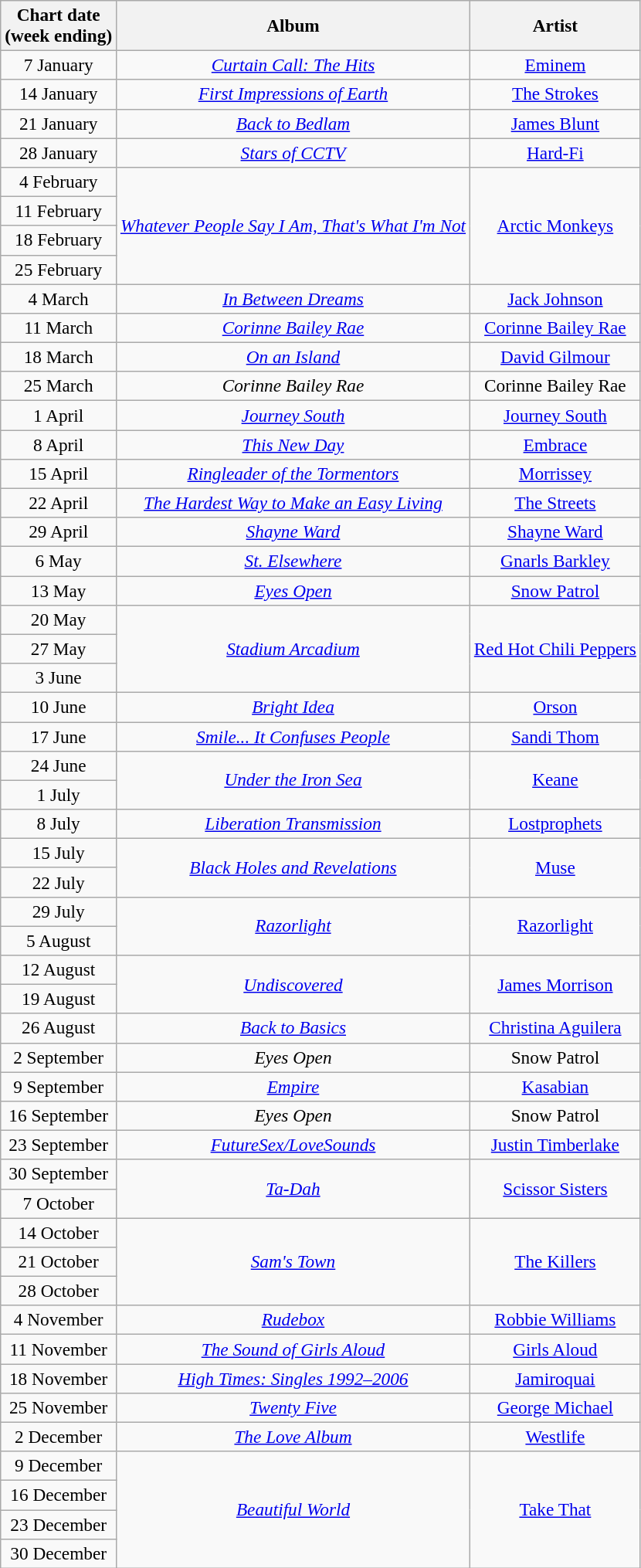<table class="wikitable plainrowheaders" style="font-size:97%; text-align:center;">
<tr>
<th>Chart date<br>(week ending)</th>
<th>Album</th>
<th>Artist</th>
</tr>
<tr>
<td>7 January</td>
<td><em><a href='#'>Curtain Call: The Hits</a></em></td>
<td><a href='#'>Eminem</a></td>
</tr>
<tr>
<td>14 January</td>
<td><em><a href='#'>First Impressions of Earth</a></em></td>
<td><a href='#'>The Strokes</a></td>
</tr>
<tr>
<td>21 January</td>
<td><em><a href='#'>Back to Bedlam</a></em></td>
<td style="text-align:center;"><a href='#'>James Blunt</a></td>
</tr>
<tr>
<td>28 January</td>
<td style="text-align:center;"><em><a href='#'>Stars of CCTV</a></em></td>
<td style="text-align:center;"><a href='#'>Hard-Fi</a></td>
</tr>
<tr>
<td>4 February</td>
<td style="text-align:center;" rowspan="4"><em><a href='#'>Whatever People Say I Am, That's What I'm Not</a></em></td>
<td style="text-align:center;" rowspan="4"><a href='#'>Arctic Monkeys</a></td>
</tr>
<tr>
<td>11 February</td>
</tr>
<tr>
<td>18 February</td>
</tr>
<tr>
<td>25 February</td>
</tr>
<tr>
<td>4 March</td>
<td><em><a href='#'>In Between Dreams</a></em></td>
<td><a href='#'>Jack Johnson</a></td>
</tr>
<tr>
<td>11 March</td>
<td><em><a href='#'>Corinne Bailey Rae</a></em></td>
<td><a href='#'>Corinne Bailey Rae</a></td>
</tr>
<tr>
<td>18 March</td>
<td><em><a href='#'>On an Island</a></em></td>
<td><a href='#'>David Gilmour</a></td>
</tr>
<tr>
<td>25 March</td>
<td><em>Corinne Bailey Rae</em></td>
<td>Corinne Bailey Rae</td>
</tr>
<tr>
<td>1 April</td>
<td><em><a href='#'>Journey South</a></em></td>
<td><a href='#'>Journey South</a></td>
</tr>
<tr>
<td>8 April</td>
<td><em><a href='#'>This New Day</a></em></td>
<td><a href='#'>Embrace</a></td>
</tr>
<tr>
<td>15 April</td>
<td><em><a href='#'>Ringleader of the Tormentors</a></em></td>
<td><a href='#'>Morrissey</a></td>
</tr>
<tr>
<td>22 April</td>
<td><em><a href='#'>The Hardest Way to Make an Easy Living</a></em></td>
<td><a href='#'>The Streets</a></td>
</tr>
<tr>
<td>29 April</td>
<td><em><a href='#'>Shayne Ward</a></em></td>
<td><a href='#'>Shayne Ward</a></td>
</tr>
<tr>
<td>6 May</td>
<td><em><a href='#'>St. Elsewhere</a></em></td>
<td><a href='#'>Gnarls Barkley</a></td>
</tr>
<tr>
<td>13 May</td>
<td><em><a href='#'>Eyes Open</a></em></td>
<td><a href='#'>Snow Patrol</a></td>
</tr>
<tr>
<td>20 May</td>
<td rowspan="3"><em><a href='#'>Stadium Arcadium</a></em></td>
<td rowspan="3"><a href='#'>Red Hot Chili Peppers</a></td>
</tr>
<tr>
<td>27 May</td>
</tr>
<tr>
<td>3 June</td>
</tr>
<tr>
<td>10 June</td>
<td><em><a href='#'>Bright Idea</a></em></td>
<td><a href='#'>Orson</a></td>
</tr>
<tr>
<td>17 June</td>
<td><em><a href='#'>Smile... It Confuses People</a></em></td>
<td><a href='#'>Sandi Thom</a></td>
</tr>
<tr>
<td>24 June</td>
<td rowspan="2"><em><a href='#'>Under the Iron Sea</a></em></td>
<td rowspan="2"><a href='#'>Keane</a></td>
</tr>
<tr>
<td>1 July</td>
</tr>
<tr>
<td>8 July</td>
<td><em><a href='#'>Liberation Transmission</a></em></td>
<td><a href='#'>Lostprophets</a></td>
</tr>
<tr>
<td>15 July</td>
<td rowspan="2"><em><a href='#'>Black Holes and Revelations</a></em></td>
<td rowspan="2"><a href='#'>Muse</a></td>
</tr>
<tr>
<td>22 July</td>
</tr>
<tr>
<td>29 July</td>
<td rowspan="2"><em><a href='#'>Razorlight</a></em></td>
<td rowspan="2"><a href='#'>Razorlight</a></td>
</tr>
<tr>
<td>5 August</td>
</tr>
<tr>
<td>12 August</td>
<td rowspan="2"><em><a href='#'>Undiscovered</a></em></td>
<td rowspan="2"><a href='#'>James Morrison</a></td>
</tr>
<tr>
<td>19 August</td>
</tr>
<tr>
<td>26 August</td>
<td><em><a href='#'>Back to Basics</a></em></td>
<td><a href='#'>Christina Aguilera</a></td>
</tr>
<tr>
<td>2 September</td>
<td><em>Eyes Open</em></td>
<td>Snow Patrol</td>
</tr>
<tr>
<td>9 September</td>
<td><em><a href='#'>Empire</a></em></td>
<td><a href='#'>Kasabian</a></td>
</tr>
<tr>
<td>16 September</td>
<td><em>Eyes Open</em></td>
<td>Snow Patrol</td>
</tr>
<tr>
<td>23 September</td>
<td><em><a href='#'>FutureSex/LoveSounds</a></em></td>
<td><a href='#'>Justin Timberlake</a></td>
</tr>
<tr>
<td>30 September</td>
<td rowspan="2"><em><a href='#'>Ta-Dah</a></em></td>
<td rowspan="2"><a href='#'>Scissor Sisters</a></td>
</tr>
<tr>
<td>7 October</td>
</tr>
<tr>
<td>14 October</td>
<td rowspan="3"><em><a href='#'>Sam's Town</a></em></td>
<td rowspan="3"><a href='#'>The Killers</a></td>
</tr>
<tr>
<td>21 October</td>
</tr>
<tr>
<td>28 October</td>
</tr>
<tr>
<td>4 November</td>
<td><em><a href='#'>Rudebox</a></em></td>
<td><a href='#'>Robbie Williams</a></td>
</tr>
<tr>
<td>11 November</td>
<td><em><a href='#'>The Sound of Girls Aloud</a></em></td>
<td><a href='#'>Girls Aloud</a></td>
</tr>
<tr>
<td>18 November</td>
<td><em><a href='#'>High Times: Singles 1992–2006</a></em></td>
<td><a href='#'>Jamiroquai</a></td>
</tr>
<tr>
<td>25 November</td>
<td><em><a href='#'>Twenty Five</a></em></td>
<td><a href='#'>George Michael</a></td>
</tr>
<tr>
<td>2 December</td>
<td><em><a href='#'>The Love Album</a></em></td>
<td><a href='#'>Westlife</a></td>
</tr>
<tr>
<td>9 December</td>
<td rowspan="4"><em><a href='#'>Beautiful World</a></em></td>
<td rowspan="4"><a href='#'>Take That</a></td>
</tr>
<tr>
<td>16 December</td>
</tr>
<tr>
<td>23 December</td>
</tr>
<tr>
<td>30 December</td>
</tr>
</table>
